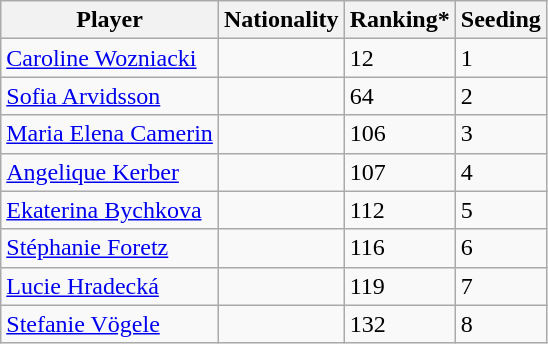<table class=wikitable border=1>
<tr>
<th>Player</th>
<th>Nationality</th>
<th>Ranking*</th>
<th>Seeding</th>
</tr>
<tr>
<td><a href='#'>Caroline Wozniacki</a></td>
<td></td>
<td>12</td>
<td>1</td>
</tr>
<tr>
<td><a href='#'>Sofia Arvidsson</a></td>
<td></td>
<td>64</td>
<td>2</td>
</tr>
<tr>
<td><a href='#'>Maria Elena Camerin</a></td>
<td></td>
<td>106</td>
<td>3</td>
</tr>
<tr>
<td><a href='#'>Angelique Kerber</a></td>
<td></td>
<td>107</td>
<td>4</td>
</tr>
<tr>
<td><a href='#'>Ekaterina Bychkova</a></td>
<td></td>
<td>112</td>
<td>5</td>
</tr>
<tr>
<td><a href='#'>Stéphanie Foretz</a></td>
<td></td>
<td>116</td>
<td>6</td>
</tr>
<tr>
<td><a href='#'>Lucie Hradecká</a></td>
<td></td>
<td>119</td>
<td>7</td>
</tr>
<tr>
<td><a href='#'>Stefanie Vögele</a></td>
<td></td>
<td>132</td>
<td>8</td>
</tr>
</table>
